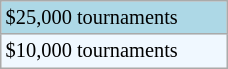<table class="wikitable" style="font-size:85%;" width=12%>
<tr style="background:lightblue;">
<td>$25,000 tournaments</td>
</tr>
<tr style="background:#f0f8ff;">
<td>$10,000 tournaments</td>
</tr>
</table>
